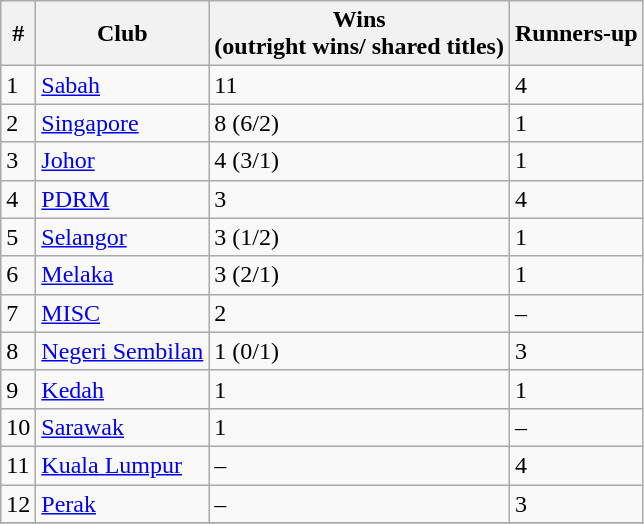<table class="wikitable sortable">
<tr>
<th>#</th>
<th>Club</th>
<th>Wins<br>(outright wins/
shared titles)</th>
<th>Runners-up</th>
</tr>
<tr>
<td>1</td>
<td align="left"> <a href='#'>Sabah</a></td>
<td>11</td>
<td>4</td>
</tr>
<tr>
<td>2</td>
<td align="left"> <a href='#'>Singapore</a></td>
<td>8 (6/2)</td>
<td>1</td>
</tr>
<tr>
<td>3</td>
<td align="left"> <a href='#'>Johor</a></td>
<td>4 (3/1)</td>
<td>1</td>
</tr>
<tr>
<td>4</td>
<td align="left"><a href='#'>PDRM</a></td>
<td>3</td>
<td>4</td>
</tr>
<tr>
<td>5</td>
<td align="left"> <a href='#'>Selangor</a></td>
<td>3 (1/2)</td>
<td>1</td>
</tr>
<tr>
<td>6</td>
<td align="left"> <a href='#'>Melaka</a></td>
<td>3 (2/1)</td>
<td>1</td>
</tr>
<tr>
<td>7</td>
<td align="left"> <a href='#'>MISC</a></td>
<td>2</td>
<td>–</td>
</tr>
<tr>
<td>8</td>
<td align="left"> <a href='#'>Negeri Sembilan</a></td>
<td>1 (0/1)</td>
<td>3</td>
</tr>
<tr>
<td>9</td>
<td align="left"> <a href='#'>Kedah</a></td>
<td>1</td>
<td>1</td>
</tr>
<tr>
<td>10</td>
<td align="left"> <a href='#'>Sarawak</a></td>
<td>1</td>
<td>–</td>
</tr>
<tr>
<td>11</td>
<td align="left"> <a href='#'>Kuala Lumpur</a></td>
<td>–</td>
<td>4</td>
</tr>
<tr>
<td>12</td>
<td align="left"> <a href='#'>Perak</a></td>
<td>–</td>
<td>3</td>
</tr>
<tr>
</tr>
</table>
